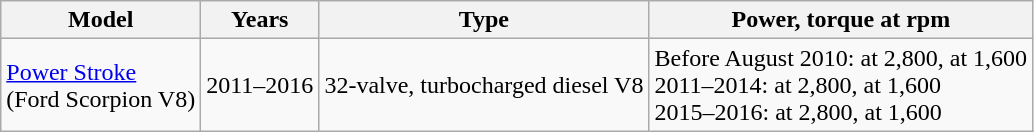<table class="wikitable collapsible sortable">
<tr>
<th>Model</th>
<th>Years</th>
<th>Type</th>
<th>Power, torque at rpm</th>
</tr>
<tr>
<td><a href='#'>Power Stroke</a><br>(Ford Scorpion V8)</td>
<td>2011–2016</td>
<td> 32-valve, turbocharged diesel V8</td>
<td>Before August 2010:  at 2,800,  at 1,600<br>2011–2014:  at 2,800,  at 1,600<br>2015–2016:  at 2,800,  at 1,600</td>
</tr>
</table>
